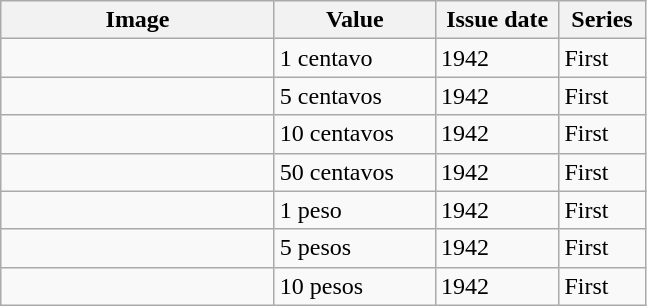<table class="wikitable">
<tr>
<th scope="col" style="width:175px;">Image</th>
<th scope="col" style="width:100px; ">Value</th>
<th scope="col" style="width:75px;">Issue date</th>
<th scope="col" style="width:50px;">Series</th>
</tr>
<tr>
<td></td>
<td>1 centavo</td>
<td>1942</td>
<td>First</td>
</tr>
<tr>
<td></td>
<td>5 centavos</td>
<td>1942</td>
<td>First</td>
</tr>
<tr>
<td></td>
<td>10 centavos</td>
<td>1942</td>
<td>First</td>
</tr>
<tr>
<td></td>
<td>50 centavos</td>
<td>1942</td>
<td>First</td>
</tr>
<tr>
<td></td>
<td>1 peso</td>
<td>1942</td>
<td>First</td>
</tr>
<tr>
<td></td>
<td>5 pesos</td>
<td>1942</td>
<td>First</td>
</tr>
<tr>
<td></td>
<td>10 pesos</td>
<td>1942</td>
<td>First</td>
</tr>
</table>
